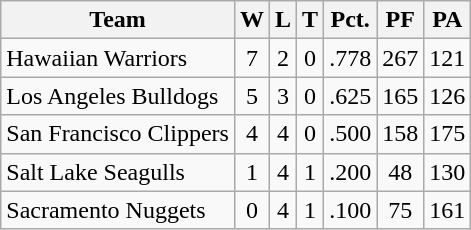<table class="wikitable">
<tr>
<th>Team</th>
<th>W</th>
<th>L</th>
<th>T</th>
<th>Pct.</th>
<th>PF</th>
<th>PA</th>
</tr>
<tr align="center">
<td align="left">Hawaiian Warriors</td>
<td>7</td>
<td>2</td>
<td>0</td>
<td>.778</td>
<td>267</td>
<td>121</td>
</tr>
<tr align="center">
<td align="left">Los Angeles Bulldogs</td>
<td>5</td>
<td>3</td>
<td>0</td>
<td>.625</td>
<td>165</td>
<td>126</td>
</tr>
<tr align="center">
<td align="left">San Francisco Clippers</td>
<td>4</td>
<td>4</td>
<td>0</td>
<td>.500</td>
<td>158</td>
<td>175</td>
</tr>
<tr align="center">
<td align="left">Salt Lake Seagulls</td>
<td>1</td>
<td>4</td>
<td>1</td>
<td>.200</td>
<td>48</td>
<td>130</td>
</tr>
<tr align="center">
<td align="left">Sacramento Nuggets</td>
<td>0</td>
<td>4</td>
<td>1</td>
<td>.100</td>
<td>75</td>
<td>161</td>
</tr>
</table>
